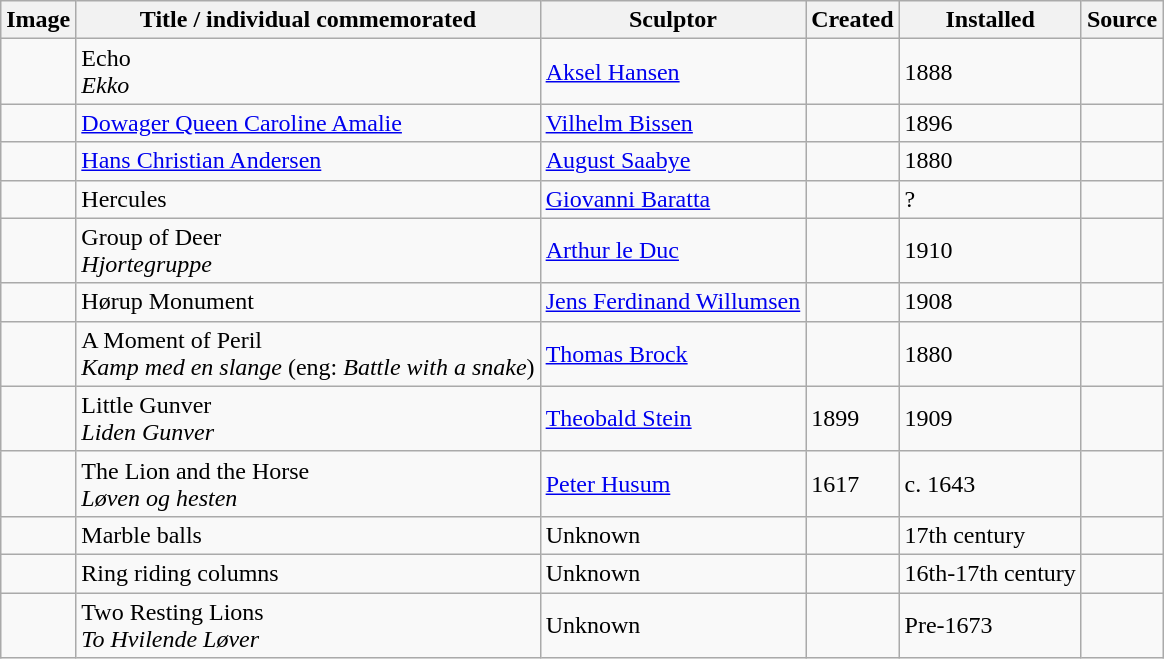<table class="wikitable sortable">
<tr>
<th>Image</th>
<th>Title / individual commemorated</th>
<th>Sculptor</th>
<th>Created</th>
<th>Installed</th>
<th>Source</th>
</tr>
<tr>
<td></td>
<td>Echo<br><em>Ekko</em></td>
<td><a href='#'>Aksel Hansen</a></td>
<td></td>
<td>1888</td>
<td></td>
</tr>
<tr>
<td></td>
<td><a href='#'>Dowager Queen Caroline Amalie</a></td>
<td><a href='#'>Vilhelm Bissen</a></td>
<td></td>
<td>1896</td>
<td></td>
</tr>
<tr>
<td></td>
<td><a href='#'>Hans Christian Andersen</a></td>
<td><a href='#'>August Saabye</a></td>
<td></td>
<td>1880</td>
<td></td>
</tr>
<tr>
<td></td>
<td>Hercules</td>
<td><a href='#'>Giovanni Baratta</a></td>
<td></td>
<td>?</td>
<td></td>
</tr>
<tr>
<td></td>
<td>Group of Deer<br><em>Hjortegruppe</em></td>
<td><a href='#'>Arthur le Duc</a></td>
<td></td>
<td>1910</td>
<td></td>
</tr>
<tr>
<td></td>
<td>Hørup Monument</td>
<td><a href='#'>Jens Ferdinand Willumsen</a></td>
<td></td>
<td>1908</td>
<td></td>
</tr>
<tr>
<td></td>
<td>A Moment of Peril<br><em>Kamp med en slange</em> (eng: <em>Battle with a snake</em>)</td>
<td><a href='#'>Thomas Brock</a></td>
<td></td>
<td>1880</td>
<td></td>
</tr>
<tr>
<td></td>
<td>Little Gunver<br><em>Liden Gunver</em></td>
<td><a href='#'>Theobald Stein</a></td>
<td>1899</td>
<td>1909</td>
<td></td>
</tr>
<tr>
<td></td>
<td>The Lion and the Horse<br><em>Løven og hesten</em></td>
<td><a href='#'>Peter Husum</a></td>
<td>1617</td>
<td>c. 1643</td>
<td></td>
</tr>
<tr>
<td></td>
<td>Marble balls</td>
<td>Unknown</td>
<td></td>
<td>17th century</td>
<td></td>
</tr>
<tr>
<td></td>
<td>Ring riding columns</td>
<td>Unknown</td>
<td></td>
<td>16th-17th century</td>
<td></td>
</tr>
<tr>
<td></td>
<td>Two Resting Lions<br><em>To Hvilende Løver</em></td>
<td>Unknown</td>
<td></td>
<td>Pre-1673</td>
<td></td>
</tr>
</table>
